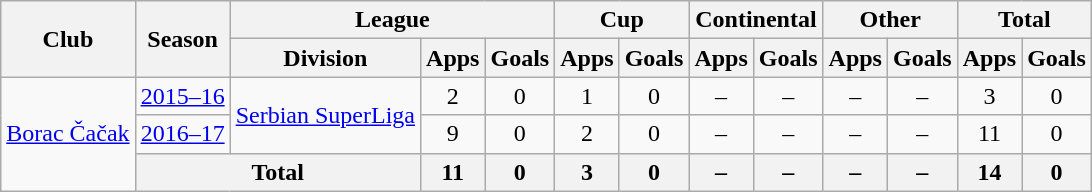<table class="wikitable" style="text-align:center">
<tr>
<th rowspan="2">Club</th>
<th rowspan="2">Season</th>
<th colspan="3">League</th>
<th colspan="2">Cup</th>
<th colspan="2">Continental</th>
<th colspan="2">Other</th>
<th colspan="2">Total</th>
</tr>
<tr>
<th>Division</th>
<th>Apps</th>
<th>Goals</th>
<th>Apps</th>
<th>Goals</th>
<th>Apps</th>
<th>Goals</th>
<th>Apps</th>
<th>Goals</th>
<th>Apps</th>
<th>Goals</th>
</tr>
<tr>
<td rowspan="3"><a href='#'>Borac Čačak</a></td>
<td><a href='#'>2015–16</a></td>
<td rowspan=2><a href='#'>Serbian SuperLiga</a></td>
<td>2</td>
<td>0</td>
<td>1</td>
<td>0</td>
<td>–</td>
<td>–</td>
<td>–</td>
<td>–</td>
<td>3</td>
<td>0</td>
</tr>
<tr>
<td><a href='#'>2016–17</a></td>
<td>9</td>
<td>0</td>
<td>2</td>
<td>0</td>
<td>–</td>
<td>–</td>
<td>–</td>
<td>–</td>
<td>11</td>
<td>0</td>
</tr>
<tr>
<th colspan="2">Total</th>
<th>11</th>
<th>0</th>
<th>3</th>
<th>0</th>
<th>–</th>
<th>–</th>
<th>–</th>
<th>–</th>
<th>14</th>
<th>0</th>
</tr>
</table>
